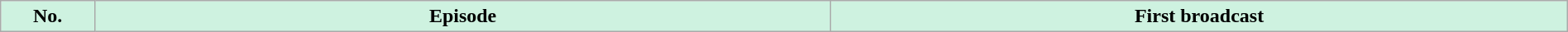<table class="wikitable plainrowheaders" style="width:100%; margin:auto; background:#fff;">
<tr>
<th style="background: #cef2e0; width:6%;">No.</th>
<th style="background: #cef2e0; width:47%;">Episode</th>
<th style="background: #cef2e0; width:47%;">First broadcast<br>



</th>
</tr>
</table>
